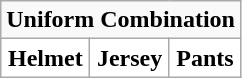<table class="wikitable">
<tr>
<td align="center" Colspan="3"><strong>Uniform Combination</strong></td>
</tr>
<tr align="center">
<th style="background:#FFFFFF;">Helmet</th>
<th style="background:#FFFFFF;">Jersey</th>
<th style="background:#FFFFFF;">Pants</th>
</tr>
</table>
